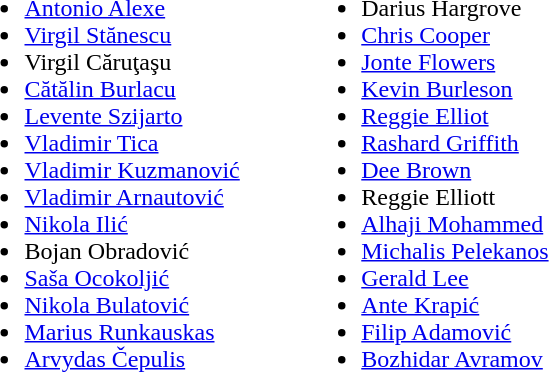<table>
<tr>
<td valign="top"><br><ul><li> <a href='#'>Antonio Alexe</a></li><li> <a href='#'>Virgil Stănescu</a></li><li> Virgil Căruţaşu</li><li> <a href='#'>Cătălin Burlacu</a></li><li> <a href='#'>Levente Szijarto</a></li><li> <a href='#'>Vladimir Tica</a></li><li> <a href='#'>Vladimir Kuzmanović</a></li><li> <a href='#'>Vladimir Arnautović</a></li><li> <a href='#'>Nikola Ilić</a></li><li> Bojan Obradović</li><li> <a href='#'>Saša Ocokoljić</a></li><li> <a href='#'>Nikola Bulatović</a></li><li> <a href='#'>Marius Runkauskas</a></li><li> <a href='#'>Arvydas Čepulis</a></li></ul></td>
<td width="33"> </td>
<td valign="top"><br><ul><li> Darius Hargrove</li><li> <a href='#'>Chris Cooper</a></li><li> <a href='#'>Jonte Flowers</a></li><li> <a href='#'>Kevin Burleson</a></li><li> <a href='#'>Reggie Elliot</a></li><li> <a href='#'>Rashard Griffith</a></li><li> <a href='#'>Dee Brown</a></li><li> Reggie Elliott</li><li> <a href='#'>Alhaji Mohammed</a></li><li> <a href='#'>Michalis Pelekanos</a></li><li> <a href='#'>Gerald Lee</a></li><li> <a href='#'>Ante Krapić</a></li><li> <a href='#'>Filip Adamović</a></li><li> <a href='#'>Bozhidar Avramov</a></li></ul></td>
</tr>
</table>
